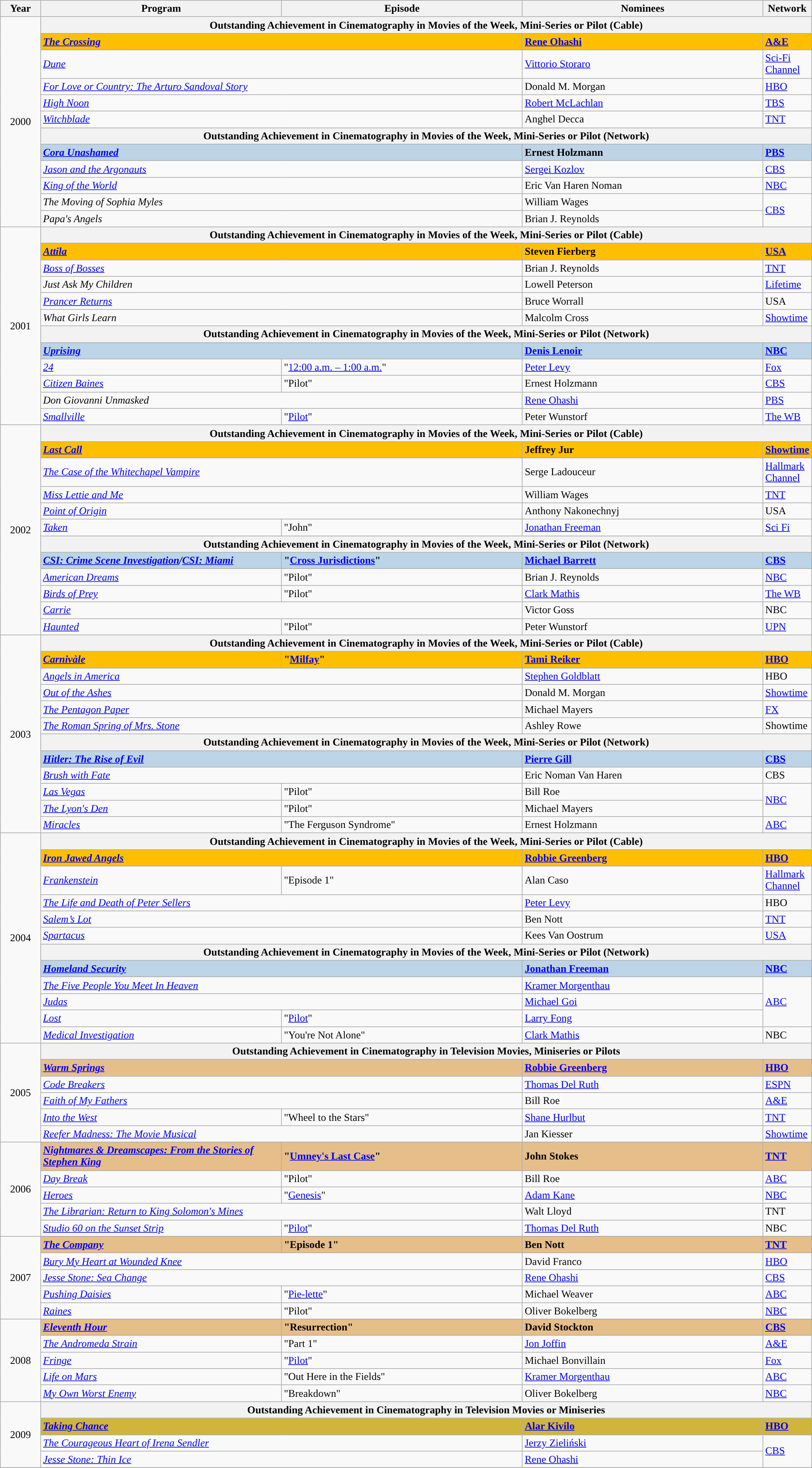<table class="wikitable">
<tr>
<th width="5%">Year</th>
<th width="30%">Program</th>
<th width="30%">Episode</th>
<th width="30%">Nominees</th>
<th width="5%">Network</th>
</tr>
<tr>
<td rowspan="12" style="text-align:center;">2000<br></td>
<th colspan="4">Outstanding Achievement in Cinematography in Movies of the Week, Mini-Series or Pilot (Cable)</th>
</tr>
<tr style="background:#FFBF00">
<td colspan="2"><strong><em><a href='#'>The Crossing</a></em></strong></td>
<td><strong><a href='#'>Rene Ohashi</a></strong></td>
<td><strong><a href='#'>A&E</a></strong></td>
</tr>
<tr>
<td colspan="2"><em><a href='#'>Dune</a></em></td>
<td><a href='#'>Vittorio Storaro</a></td>
<td><a href='#'>Sci-Fi Channel</a></td>
</tr>
<tr>
<td colspan="2"><em><a href='#'>For Love or Country: The Arturo Sandoval Story</a></em></td>
<td>Donald M. Morgan</td>
<td><a href='#'>HBO</a></td>
</tr>
<tr>
<td colspan="2"><em><a href='#'>High Noon</a></em></td>
<td><a href='#'>Robert McLachlan</a></td>
<td><a href='#'>TBS</a></td>
</tr>
<tr>
<td colspan="2"><em><a href='#'>Witchblade</a></em></td>
<td>Anghel Decca</td>
<td><a href='#'>TNT</a></td>
</tr>
<tr>
<th colspan="4">Outstanding Achievement in Cinematography in Movies of the Week, Mini-Series or Pilot (Network)</th>
</tr>
<tr style="background:#BCD4E6;">
<td colspan="2"><strong><em><a href='#'>Cora Unashamed</a></em></strong></td>
<td><strong>Ernest Holzmann</strong></td>
<td><strong><a href='#'>PBS</a></strong></td>
</tr>
<tr>
<td colspan="2"><em><a href='#'>Jason and the Argonauts</a></em></td>
<td><a href='#'>Sergei Kozlov</a></td>
<td><a href='#'>CBS</a></td>
</tr>
<tr>
<td colspan="2"><em><a href='#'>King of the World</a></em></td>
<td>Eric Van Haren Noman</td>
<td><a href='#'>NBC</a></td>
</tr>
<tr>
<td colspan="2"><em>The Moving of Sophia Myles</em></td>
<td>William Wages</td>
<td rowspan="2"><a href='#'>CBS</a></td>
</tr>
<tr>
<td colspan="2"><em>Papa's Angels</em></td>
<td>Brian J. Reynolds</td>
</tr>
<tr>
<td rowspan="12" style="text-align:center;">2001<br></td>
<th colspan="4">Outstanding Achievement in Cinematography in Movies of the Week, Mini-Series or Pilot (Cable)</th>
</tr>
<tr style="background:#FFBF00;">
<td colspan="2"><strong><em><a href='#'>Attila</a></em></strong></td>
<td><strong>Steven Fierberg</strong></td>
<td><strong><a href='#'>USA</a></strong></td>
</tr>
<tr>
<td colspan="2"><em><a href='#'>Boss of Bosses</a></em></td>
<td>Brian J. Reynolds</td>
<td><a href='#'>TNT</a></td>
</tr>
<tr>
<td colspan="2"><em>Just Ask My Children</em></td>
<td>Lowell Peterson</td>
<td><a href='#'>Lifetime</a></td>
</tr>
<tr>
<td colspan="2"><em><a href='#'>Prancer Returns</a></em></td>
<td>Bruce Worrall</td>
<td>USA</td>
</tr>
<tr>
<td colspan="2"><em>What Girls Learn</em></td>
<td>Malcolm Cross</td>
<td><a href='#'>Showtime</a></td>
</tr>
<tr>
<th colspan="4">Outstanding Achievement in Cinematography in Movies of the Week, Mini-Series or Pilot (Network)</th>
</tr>
<tr style="background:#BCD4E6;">
<td colspan="2"><strong><em><a href='#'>Uprising</a></em></strong></td>
<td><strong><a href='#'>Denis Lenoir</a></strong></td>
<td><strong><a href='#'>NBC</a></strong></td>
</tr>
<tr>
<td><em><a href='#'>24</a></em></td>
<td>"<a href='#'>12:00 a.m. – 1:00 a.m.</a>"</td>
<td><a href='#'>Peter Levy</a></td>
<td><a href='#'>Fox</a></td>
</tr>
<tr>
<td><em><a href='#'>Citizen Baines</a></em></td>
<td>"Pilot"</td>
<td>Ernest Holzmann</td>
<td><a href='#'>CBS</a></td>
</tr>
<tr>
<td colspan="2"><em>Don Giovanni Unmasked</em></td>
<td><a href='#'>Rene Ohashi</a></td>
<td><a href='#'>PBS</a></td>
</tr>
<tr>
<td><em><a href='#'>Smallville</a></em></td>
<td>"<a href='#'>Pilot</a>"</td>
<td>Peter Wunstorf</td>
<td><a href='#'>The WB</a></td>
</tr>
<tr>
<td rowspan="12" style="text-align:center;">2002<br></td>
<th colspan="4">Outstanding Achievement in Cinematography in Movies of the Week, Mini-Series or Pilot (Cable)</th>
</tr>
<tr style="background:#FFBF00;">
<td colspan="2"><strong><em><a href='#'>Last Call</a></em></strong></td>
<td><strong>Jeffrey Jur</strong></td>
<td><strong><a href='#'>Showtime</a></strong></td>
</tr>
<tr>
<td colspan="2"><em><a href='#'>The Case of the Whitechapel Vampire</a></em></td>
<td>Serge Ladouceur</td>
<td><a href='#'>Hallmark Channel</a></td>
</tr>
<tr>
<td colspan="2"><em><a href='#'>Miss Lettie and Me</a></em></td>
<td>William Wages</td>
<td><a href='#'>TNT</a></td>
</tr>
<tr>
<td colspan="2"><em><a href='#'>Point of Origin</a></em></td>
<td>Anthony Nakonechnyj</td>
<td>USA</td>
</tr>
<tr>
<td><em><a href='#'>Taken</a></em></td>
<td>"John"</td>
<td><a href='#'>Jonathan Freeman</a></td>
<td><a href='#'>Sci Fi</a></td>
</tr>
<tr>
<th colspan="4">Outstanding Achievement in Cinematography in Movies of the Week, Mini-Series or Pilot (Network)</th>
</tr>
<tr style="background:#BCD4E6;">
<td><strong><em><a href='#'>CSI: Crime Scene Investigation</a>/<a href='#'>CSI: Miami</a></em></strong></td>
<td><strong>"<a href='#'>Cross Jurisdictions</a>"</strong></td>
<td><strong><a href='#'>Michael Barrett</a></strong></td>
<td><strong><a href='#'>CBS</a></strong></td>
</tr>
<tr>
<td><em><a href='#'>American Dreams</a></em></td>
<td>"Pilot"</td>
<td>Brian J. Reynolds</td>
<td><a href='#'>NBC</a></td>
</tr>
<tr>
<td><em><a href='#'>Birds of Prey</a></em></td>
<td>"Pilot"</td>
<td><a href='#'>Clark Mathis</a></td>
<td><a href='#'>The WB</a></td>
</tr>
<tr>
<td colspan="2"><em><a href='#'>Carrie</a></em></td>
<td>Victor Goss</td>
<td>NBC</td>
</tr>
<tr>
<td><em><a href='#'>Haunted</a></em></td>
<td>"Pilot"</td>
<td>Peter Wunstorf</td>
<td><a href='#'>UPN</a></td>
</tr>
<tr>
<td rowspan="12" style="text-align:center;">2003<br></td>
<th colspan="4">Outstanding Achievement in Cinematography in Movies of the Week, Mini-Series or Pilot (Cable)</th>
</tr>
<tr style="background:#FFBF00;">
<td><strong><em><a href='#'>Carnivàle</a></em></strong></td>
<td><strong>"<a href='#'>Milfay</a>"</strong></td>
<td><strong><a href='#'>Tami Reiker</a></strong></td>
<td><strong><a href='#'>HBO</a></strong></td>
</tr>
<tr>
<td colspan="2"><em><a href='#'>Angels in America</a></em></td>
<td><a href='#'>Stephen Goldblatt</a></td>
<td>HBO</td>
</tr>
<tr>
<td colspan="2"><em><a href='#'>Out of the Ashes</a></em></td>
<td>Donald M. Morgan</td>
<td><a href='#'>Showtime</a></td>
</tr>
<tr>
<td colspan="2"><em><a href='#'>The Pentagon Paper</a></em></td>
<td>Michael Mayers</td>
<td><a href='#'>FX</a></td>
</tr>
<tr>
<td colspan="2"><em><a href='#'>The Roman Spring of Mrs. Stone</a></em></td>
<td>Ashley Rowe</td>
<td>Showtime</td>
</tr>
<tr>
<th colspan="4">Outstanding Achievement in Cinematography in Movies of the Week, Mini-Series or Pilot (Network)</th>
</tr>
<tr style="background:#BCD4E6;">
<td colspan="2"><strong><em><a href='#'>Hitler: The Rise of Evil</a></em></strong></td>
<td><strong><a href='#'>Pierre Gill</a></strong></td>
<td><strong><a href='#'>CBS</a></strong></td>
</tr>
<tr>
<td colspan="2"><em><a href='#'>Brush with Fate</a></em></td>
<td>Eric Noman Van Haren</td>
<td>CBS</td>
</tr>
<tr>
<td><em><a href='#'>Las Vegas</a></em></td>
<td>"Pilot"</td>
<td>Bill Roe</td>
<td rowspan="2"><a href='#'>NBC</a></td>
</tr>
<tr>
<td><em><a href='#'>The Lyon's Den</a></em></td>
<td>"Pilot"</td>
<td>Michael Mayers</td>
</tr>
<tr>
<td><em><a href='#'>Miracles</a></em></td>
<td>"The Ferguson Syndrome"</td>
<td>Ernest Holzmann</td>
<td><a href='#'>ABC</a></td>
</tr>
<tr>
<td rowspan="12" style="text-align:center;">2004<br></td>
<th colspan="4">Outstanding Achievement in Cinematography in Movies of the Week, Mini-Series or Pilot (Cable)</th>
</tr>
<tr style="background:#FFBF00;">
<td colspan="2"><strong><em><a href='#'>Iron Jawed Angels</a></em></strong></td>
<td><strong><a href='#'>Robbie Greenberg</a></strong></td>
<td><strong><a href='#'>HBO</a></strong></td>
</tr>
<tr>
<td><em><a href='#'>Frankenstein</a></em></td>
<td>"Episode 1"</td>
<td>Alan Caso</td>
<td><a href='#'>Hallmark Channel</a></td>
</tr>
<tr>
<td colspan="2"><em><a href='#'>The Life and Death of Peter Sellers</a></em></td>
<td><a href='#'>Peter Levy</a></td>
<td>HBO</td>
</tr>
<tr>
<td colspan="2"><em><a href='#'>Salem’s Lot</a></em></td>
<td>Ben Nott</td>
<td><a href='#'>TNT</a></td>
</tr>
<tr>
<td colspan="2"><em><a href='#'>Spartacus</a></em></td>
<td>Kees Van Oostrum</td>
<td><a href='#'>USA</a></td>
</tr>
<tr>
<th colspan="4">Outstanding Achievement in Cinematography in Movies of the Week, Mini-Series or Pilot (Network)</th>
</tr>
<tr style="background:#BCD4E6;">
<td colspan="2"><strong><em><a href='#'>Homeland Security</a></em></strong></td>
<td><strong><a href='#'>Jonathan Freeman</a></strong></td>
<td><strong><a href='#'>NBC</a></strong></td>
</tr>
<tr>
<td colspan="2"><em><a href='#'>The Five People You Meet In Heaven</a></em></td>
<td><a href='#'>Kramer Morgenthau</a></td>
<td rowspan="3"><a href='#'>ABC</a></td>
</tr>
<tr>
<td colspan="2"><em><a href='#'>Judas</a></em></td>
<td><a href='#'>Michael Goi</a></td>
</tr>
<tr>
<td><em><a href='#'>Lost</a></em></td>
<td>"<a href='#'>Pilot</a>"</td>
<td><a href='#'>Larry Fong</a></td>
</tr>
<tr>
<td><em><a href='#'>Medical Investigation</a></em></td>
<td>"You're Not Alone"</td>
<td><a href='#'>Clark Mathis</a></td>
<td>NBC</td>
</tr>
<tr>
<td rowspan="6" style="text-align:center;">2005<br></td>
<th colspan="4">Outstanding Achievement in Cinematography in Television Movies, Miniseries or Pilots</th>
</tr>
<tr style="background:#E6BE8A;">
<td colspan="2"><strong><em><a href='#'>Warm Springs</a></em></strong></td>
<td><strong><a href='#'>Robbie Greenberg</a></strong></td>
<td><strong><a href='#'>HBO</a></strong></td>
</tr>
<tr>
<td colspan="2"><em><a href='#'>Code Breakers</a></em></td>
<td><a href='#'>Thomas Del Ruth</a></td>
<td><a href='#'>ESPN</a></td>
</tr>
<tr>
<td colspan="2"><em><a href='#'>Faith of My Fathers</a></em></td>
<td>Bill Roe</td>
<td><a href='#'>A&E</a></td>
</tr>
<tr>
<td><em><a href='#'>Into the West</a></em></td>
<td>"Wheel to the Stars"</td>
<td><a href='#'>Shane Hurlbut</a></td>
<td><a href='#'>TNT</a></td>
</tr>
<tr>
<td colspan="2"><em><a href='#'>Reefer Madness: The Movie Musical</a></em></td>
<td>Jan Kiesser</td>
<td><a href='#'>Showtime</a></td>
</tr>
<tr>
<td rowspan="6" style="text-align:center;">2006<br></td>
</tr>
<tr style="background:#E6BE8A;">
<td><strong><em><a href='#'>Nightmares & Dreamscapes: From the Stories of Stephen King</a></em></strong></td>
<td><strong>"<a href='#'>Umney's Last Case</a>"</strong></td>
<td><strong>John Stokes</strong></td>
<td><strong><a href='#'>TNT</a></strong></td>
</tr>
<tr>
<td><em><a href='#'>Day Break</a></em></td>
<td>"Pilot"</td>
<td>Bill Roe</td>
<td><a href='#'>ABC</a></td>
</tr>
<tr>
<td><em><a href='#'>Heroes</a></em></td>
<td>"<a href='#'>Genesis</a>"</td>
<td><a href='#'>Adam Kane</a></td>
<td><a href='#'>NBC</a></td>
</tr>
<tr>
<td colspan="2"><em><a href='#'>The Librarian: Return to King Solomon's Mines</a></em></td>
<td>Walt Lloyd</td>
<td>TNT</td>
</tr>
<tr>
<td><em><a href='#'>Studio 60 on the Sunset Strip</a></em></td>
<td>"<a href='#'>Pilot</a>"</td>
<td><a href='#'>Thomas Del Ruth</a></td>
<td>NBC</td>
</tr>
<tr>
<td rowspan="6" style="text-align:center;">2007<br></td>
</tr>
<tr style="background:#E6BE8A;">
<td><strong><em><a href='#'>The Company</a></em></strong></td>
<td><strong>"Episode 1"</strong></td>
<td><strong>Ben Nott</strong></td>
<td><strong><a href='#'>TNT</a></strong></td>
</tr>
<tr>
<td colspan="2"><em><a href='#'>Bury My Heart at Wounded Knee</a></em></td>
<td>David Franco</td>
<td><a href='#'>HBO</a></td>
</tr>
<tr>
<td colspan="2"><em><a href='#'>Jesse Stone: Sea Change</a></em></td>
<td><a href='#'>Rene Ohashi</a></td>
<td><a href='#'>CBS</a></td>
</tr>
<tr>
<td><em><a href='#'>Pushing Daisies</a></em></td>
<td>"<a href='#'>Pie-lette</a>"</td>
<td>Michael Weaver</td>
<td><a href='#'>ABC</a></td>
</tr>
<tr>
<td><em><a href='#'>Raines</a></em></td>
<td>"Pilot"</td>
<td>Oliver Bokelberg</td>
<td><a href='#'>NBC</a></td>
</tr>
<tr>
<td rowspan="6" style="text-align:center;">2008<br></td>
</tr>
<tr style="background:#E6BE8A;">
<td><strong><em><a href='#'>Eleventh Hour</a></em></strong></td>
<td><strong>"Resurrection"</strong></td>
<td><strong>David Stockton</strong></td>
<td><strong><a href='#'>CBS</a></strong></td>
</tr>
<tr>
<td><em><a href='#'>The Andromeda Strain</a></em></td>
<td>"Part 1"</td>
<td><a href='#'>Jon Joffin</a></td>
<td><a href='#'>A&E</a></td>
</tr>
<tr>
<td><em><a href='#'>Fringe</a></em></td>
<td>"<a href='#'>Pilot</a>"</td>
<td>Michael Bonvillain</td>
<td><a href='#'>Fox</a></td>
</tr>
<tr>
<td><em><a href='#'>Life on Mars</a></em></td>
<td>"Out Here in the Fields"</td>
<td><a href='#'>Kramer Morgenthau</a></td>
<td><a href='#'>ABC</a></td>
</tr>
<tr>
<td><em><a href='#'>My Own Worst Enemy</a></em></td>
<td>"Breakdown"</td>
<td>Oliver Bokelberg</td>
<td><a href='#'>NBC</a></td>
</tr>
<tr>
<td rowspan="4" style="text-align:center;">2009<br></td>
<th colspan="4">Outstanding Achievement in Cinematography in Television Movies or Miniseries</th>
</tr>
<tr style="background:#CFB53B;">
<td colspan="2"><strong><em><a href='#'>Taking Chance</a></em></strong></td>
<td><strong><a href='#'>Alar Kivilo</a></strong></td>
<td><strong><a href='#'>HBO</a></strong></td>
</tr>
<tr>
<td colspan="2"><em><a href='#'>The Courageous Heart of Irena Sendler</a></em></td>
<td><a href='#'>Jerzy Zieliński</a></td>
<td rowspan="2"><a href='#'>CBS</a></td>
</tr>
<tr>
<td colspan="2"><em><a href='#'>Jesse Stone: Thin Ice</a></em></td>
<td><a href='#'>Rene Ohashi</a></td>
</tr>
<tr>
</tr>
</table>
